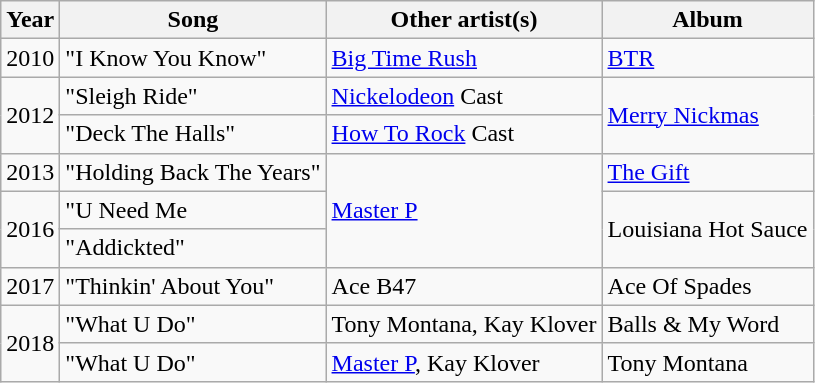<table class="wikitable">
<tr>
<th>Year</th>
<th>Song</th>
<th>Other artist(s)</th>
<th>Album</th>
</tr>
<tr>
<td rowspan=1>2010</td>
<td>"I Know You Know"</td>
<td rowspan=1><a href='#'>Big Time Rush</a></td>
<td rowspan=1><a href='#'>BTR</a></td>
</tr>
<tr>
<td rowspan=2>2012</td>
<td>"Sleigh Ride"</td>
<td rowspan=1><a href='#'>Nickelodeon</a> Cast</td>
<td rowspan=2><a href='#'>Merry Nickmas</a></td>
</tr>
<tr>
<td>"Deck The Halls"</td>
<td><a href='#'>How To Rock</a> Cast</td>
</tr>
<tr>
<td>2013</td>
<td>"Holding Back The Years"</td>
<td rowspan=3><a href='#'>Master P</a></td>
<td><a href='#'>The Gift</a></td>
</tr>
<tr>
<td rowspan=2>2016</td>
<td>"U Need Me</td>
<td rowspan=2>Louisiana Hot Sauce</td>
</tr>
<tr>
<td>"Addickted"</td>
</tr>
<tr>
<td>2017</td>
<td>"Thinkin' About You"</td>
<td>Ace B47</td>
<td>Ace Of Spades</td>
</tr>
<tr>
<td rowspan=2>2018</td>
<td>"What U Do"</td>
<td>Tony Montana, Kay Klover</td>
<td>Balls & My Word</td>
</tr>
<tr>
<td>"What U Do"</td>
<td><a href='#'>Master P</a>, Kay Klover</td>
<td>Tony Montana</td>
</tr>
</table>
